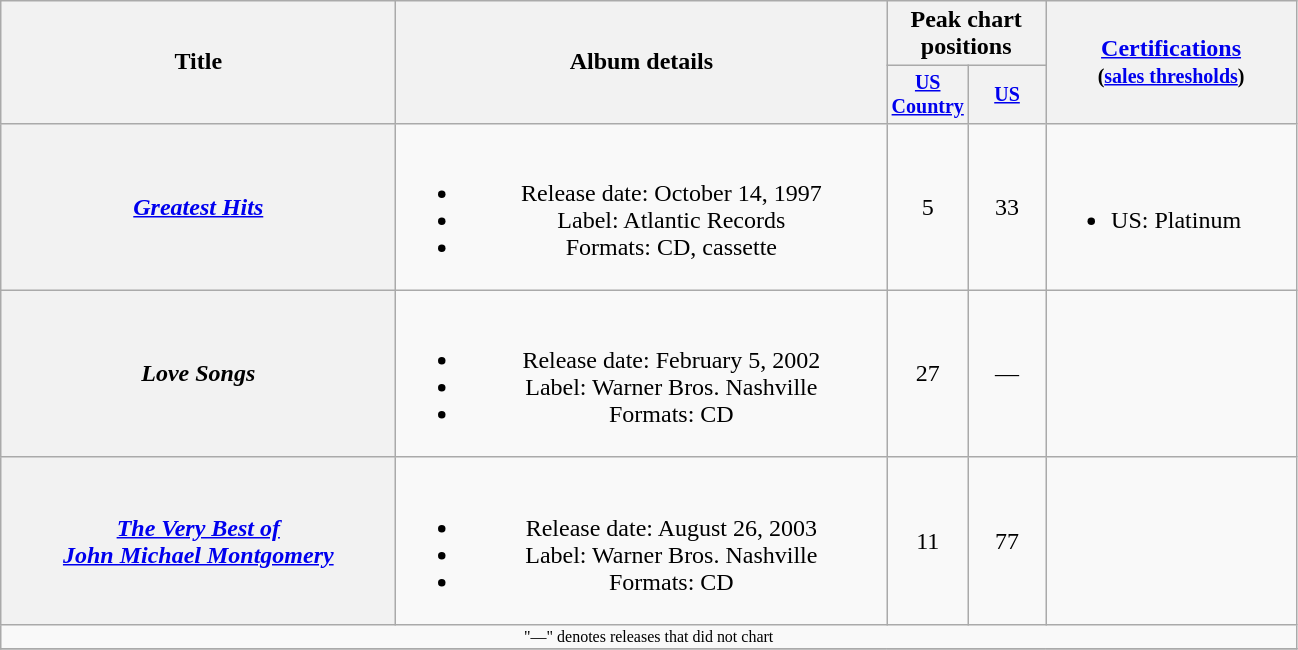<table class="wikitable plainrowheaders" style="text-align:center;">
<tr>
<th rowspan="2" style="width:16em;">Title</th>
<th rowspan="2" style="width:20em;">Album details</th>
<th colspan="2">Peak chart<br>positions</th>
<th rowspan="2" style="width:10em;"><a href='#'>Certifications</a><br><small>(<a href='#'>sales thresholds</a>)</small></th>
</tr>
<tr style="font-size:smaller;">
<th width="45"><a href='#'>US Country</a><br></th>
<th width="45"><a href='#'>US</a><br></th>
</tr>
<tr>
<th scope="row"><em><a href='#'>Greatest Hits</a></em></th>
<td><br><ul><li>Release date: October 14, 1997</li><li>Label: Atlantic Records</li><li>Formats: CD, cassette</li></ul></td>
<td>5</td>
<td>33</td>
<td align="left"><br><ul><li>US: Platinum</li></ul></td>
</tr>
<tr>
<th scope="row"><em>Love Songs</em></th>
<td><br><ul><li>Release date: February 5, 2002</li><li>Label: Warner Bros. Nashville</li><li>Formats: CD</li></ul></td>
<td>27</td>
<td>—</td>
<td></td>
</tr>
<tr>
<th scope="row"><em><a href='#'>The Very Best of<br>John Michael Montgomery</a></em></th>
<td><br><ul><li>Release date: August 26, 2003</li><li>Label: Warner Bros. Nashville</li><li>Formats: CD</li></ul></td>
<td>11</td>
<td>77</td>
<td></td>
</tr>
<tr>
<td colspan="5" style="font-size:8pt">"—" denotes releases that did not chart</td>
</tr>
<tr>
</tr>
</table>
